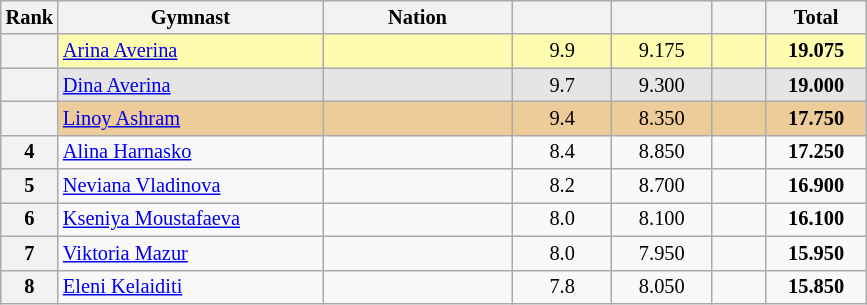<table class="wikitable sortable" style="text-align:center; font-size:85%">
<tr>
<th scope="col" style="width:20px;">Rank</th>
<th ! scope="col" style="width:170px;">Gymnast</th>
<th ! scope="col" style="width:120px;">Nation</th>
<th ! scope="col" style="width:60px;"></th>
<th ! scope="col" style="width:60px;"></th>
<th ! scope="col" style="width:30px;"></th>
<th ! scope="col" style="width:60px;">Total</th>
</tr>
<tr bgcolor=fffcaf>
<th scope=row></th>
<td align=left><a href='#'>Arina Averina</a></td>
<td style="text-align:left;"></td>
<td>9.9</td>
<td>9.175</td>
<td></td>
<td><strong>19.075</strong></td>
</tr>
<tr bgcolor=e5e5e5>
<th scope=row></th>
<td align=left><a href='#'>Dina Averina</a></td>
<td style="text-align:left;"></td>
<td>9.7</td>
<td>9.300</td>
<td></td>
<td><strong>19.000</strong></td>
</tr>
<tr bgcolor=eecc99>
<th scope=row></th>
<td align=left><a href='#'>Linoy Ashram</a></td>
<td style="text-align:left;"></td>
<td>9.4</td>
<td>8.350</td>
<td></td>
<td><strong>17.750</strong></td>
</tr>
<tr>
<th scope=row>4</th>
<td align=left><a href='#'>Alina Harnasko</a></td>
<td style="text-align:left;"></td>
<td>8.4</td>
<td>8.850</td>
<td></td>
<td><strong>17.250</strong></td>
</tr>
<tr>
<th scope=row>5</th>
<td align=left><a href='#'>Neviana Vladinova</a></td>
<td style="text-align:left;"></td>
<td>8.2</td>
<td>8.700</td>
<td></td>
<td><strong>16.900</strong></td>
</tr>
<tr>
<th scope=row>6</th>
<td align=left><a href='#'>Kseniya Moustafaeva</a></td>
<td style="text-align:left;"></td>
<td>8.0</td>
<td>8.100</td>
<td></td>
<td><strong>16.100</strong></td>
</tr>
<tr>
<th scope=row>7</th>
<td align=left><a href='#'>Viktoria Mazur</a></td>
<td style="text-align:left;"></td>
<td>8.0</td>
<td>7.950</td>
<td></td>
<td><strong>15.950</strong></td>
</tr>
<tr>
<th scope=row>8</th>
<td align=left><a href='#'>Eleni Kelaiditi</a></td>
<td style="text-align:left;"></td>
<td>7.8</td>
<td>8.050</td>
<td></td>
<td><strong>15.850</strong></td>
</tr>
</table>
